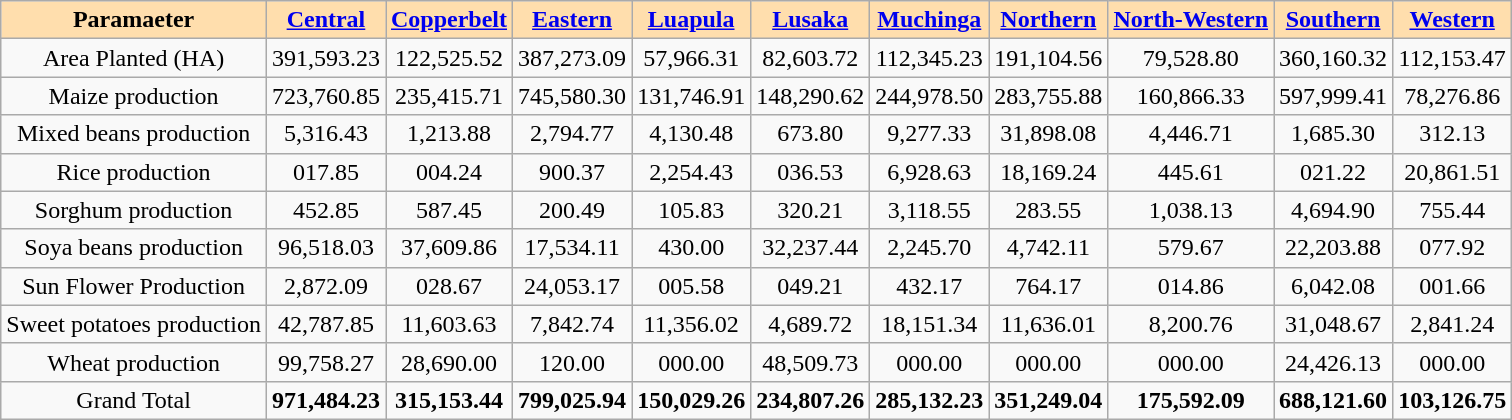<table class="wikitable sortable collapsible" style="text-align: center;">
<tr>
<th style="background:navajowhite;">Paramaeter</th>
<th style="background:navajowhite;"><a href='#'>Central</a></th>
<th style="background:navajowhite;"><a href='#'>Copperbelt</a></th>
<th style="background:navajowhite;"><a href='#'>Eastern</a></th>
<th style="background:navajowhite;"><a href='#'>Luapula</a></th>
<th style="background:navajowhite;"><a href='#'>Lusaka</a></th>
<th style="background:navajowhite;"><a href='#'>Muchinga</a></th>
<th style="background:navajowhite;"><a href='#'>Northern</a></th>
<th style="background:navajowhite;"><a href='#'>North-Western</a></th>
<th style="background:navajowhite;"><a href='#'>Southern</a></th>
<th style="background:navajowhite;"><a href='#'>Western</a></th>
</tr>
<tr>
<td>Area Planted (HA)</td>
<td>391,593.23</td>
<td>122,525.52</td>
<td>387,273.09</td>
<td>57,966.31</td>
<td>82,603.72</td>
<td>112,345.23</td>
<td>191,104.56</td>
<td>79,528.80</td>
<td>360,160.32</td>
<td>112,153.47</td>
</tr>
<tr>
<td>Maize production</td>
<td>723,760.85</td>
<td>235,415.71</td>
<td>745,580.30</td>
<td>131,746.91</td>
<td>148,290.62</td>
<td>244,978.50</td>
<td>283,755.88</td>
<td>160,866.33</td>
<td>597,999.41</td>
<td>78,276.86</td>
</tr>
<tr>
<td>Mixed beans production</td>
<td>5,316.43</td>
<td>1,213.88</td>
<td>2,794.77</td>
<td>4,130.48</td>
<td>673.80</td>
<td>9,277.33</td>
<td>31,898.08</td>
<td>4,446.71</td>
<td>1,685.30</td>
<td>312.13</td>
</tr>
<tr>
<td>Rice production</td>
<td>017.85</td>
<td>004.24</td>
<td>900.37</td>
<td>2,254.43</td>
<td>036.53</td>
<td>6,928.63</td>
<td>18,169.24</td>
<td>445.61</td>
<td>021.22</td>
<td>20,861.51</td>
</tr>
<tr>
<td>Sorghum production</td>
<td>452.85</td>
<td>587.45</td>
<td>200.49</td>
<td>105.83</td>
<td>320.21</td>
<td>3,118.55</td>
<td>283.55</td>
<td>1,038.13</td>
<td>4,694.90</td>
<td>755.44</td>
</tr>
<tr>
<td>Soya beans production</td>
<td>96,518.03</td>
<td>37,609.86</td>
<td>17,534.11</td>
<td>430.00</td>
<td>32,237.44</td>
<td>2,245.70</td>
<td>4,742.11</td>
<td>579.67</td>
<td>22,203.88</td>
<td>077.92</td>
</tr>
<tr>
<td>Sun Flower Production</td>
<td>2,872.09</td>
<td>028.67</td>
<td>24,053.17</td>
<td>005.58</td>
<td>049.21</td>
<td>432.17</td>
<td>764.17</td>
<td>014.86</td>
<td>6,042.08</td>
<td>001.66</td>
</tr>
<tr>
<td>Sweet potatoes production</td>
<td>42,787.85</td>
<td>11,603.63</td>
<td>7,842.74</td>
<td>11,356.02</td>
<td>4,689.72</td>
<td>18,151.34</td>
<td>11,636.01</td>
<td>8,200.76</td>
<td>31,048.67</td>
<td>2,841.24</td>
</tr>
<tr>
<td>Wheat production</td>
<td>99,758.27</td>
<td>28,690.00</td>
<td>120.00</td>
<td>000.00</td>
<td>48,509.73</td>
<td>000.00</td>
<td>000.00</td>
<td>000.00</td>
<td>24,426.13</td>
<td>000.00</td>
</tr>
<tr>
<td>Grand Total</td>
<td><strong>971,484.23</strong></td>
<td><strong>315,153.44</strong></td>
<td><strong>799,025.94</strong></td>
<td><strong>150,029.26</strong></td>
<td><strong>234,807.26</strong></td>
<td><strong>285,132.23</strong></td>
<td><strong>351,249.04</strong></td>
<td><strong>175,592.09</strong></td>
<td><strong>688,121.60</strong></td>
<td><strong>103,126.75</strong></td>
</tr>
</table>
